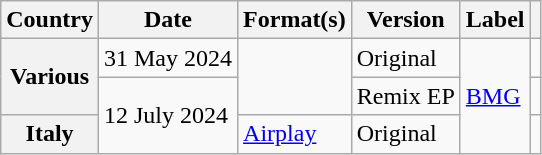<table class="wikitable plainrowheaders">
<tr>
<th scope="col">Country</th>
<th scope="col">Date</th>
<th scope="col">Format(s)</th>
<th scope="col">Version</th>
<th scope="col">Label</th>
<th scope="col"></th>
</tr>
<tr>
<th scope="row" rowspan="2">Various</th>
<td>31 May 2024</td>
<td rowspan="2"></td>
<td>Original</td>
<td rowspan="3"><a href='#'>BMG</a></td>
<td></td>
</tr>
<tr>
<td rowspan="2">12 July 2024</td>
<td>Remix EP</td>
<td></td>
</tr>
<tr>
<th scope="row">Italy</th>
<td><a href='#'>Airplay</a></td>
<td>Original</td>
<td></td>
</tr>
</table>
